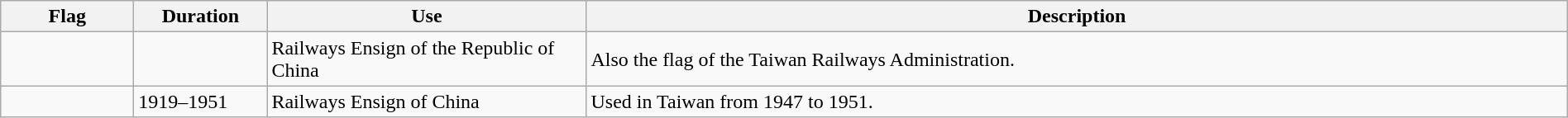<table class="wikitable" width="100%">
<tr>
<th style="width:100px;">Flag</th>
<th style="width:100px;">Duration</th>
<th style="width:250px;">Use</th>
<th style="min-width:250px">Description</th>
</tr>
<tr>
<td></td>
<td></td>
<td>Railways Ensign of the Republic of China</td>
<td>Also the flag of the Taiwan Railways Administration.</td>
</tr>
<tr>
<td></td>
<td>1919–1951</td>
<td>Railways Ensign of China</td>
<td>Used in Taiwan from 1947 to 1951.</td>
</tr>
</table>
